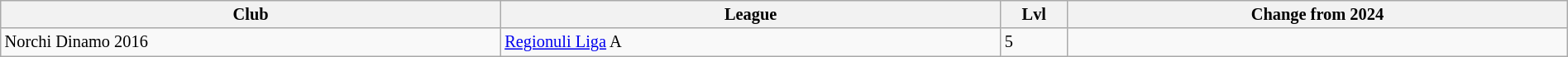<table class="wikitable sortable" width=100% style="font-size:85%">
<tr>
<th width=10%>Club</th>
<th width=10%>League</th>
<th width=1%>Lvl</th>
<th width=10%>Change from 2024</th>
</tr>
<tr>
<td>Norchi Dinamo 2016</td>
<td><a href='#'>Regionuli Liga</a> A</td>
<td>5</td>
</tr>
</table>
